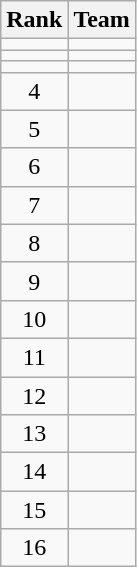<table class="wikitable">
<tr>
<th>Rank</th>
<th>Team</th>
</tr>
<tr>
<td align=center></td>
<td></td>
</tr>
<tr>
<td align=center></td>
<td></td>
</tr>
<tr>
<td align=center></td>
<td></td>
</tr>
<tr>
<td align=center>4</td>
<td></td>
</tr>
<tr>
<td align=center>5</td>
<td></td>
</tr>
<tr>
<td align=center>6</td>
<td></td>
</tr>
<tr>
<td align=center>7</td>
<td></td>
</tr>
<tr>
<td align=center>8</td>
<td></td>
</tr>
<tr>
<td align=center>9</td>
<td></td>
</tr>
<tr>
<td align=center>10</td>
<td></td>
</tr>
<tr>
<td align=center>11</td>
<td></td>
</tr>
<tr>
<td align=center>12</td>
<td></td>
</tr>
<tr>
<td align=center>13</td>
<td></td>
</tr>
<tr>
<td align=center>14</td>
<td></td>
</tr>
<tr>
<td align=center>15</td>
<td></td>
</tr>
<tr>
<td align=center>16</td>
<td></td>
</tr>
</table>
